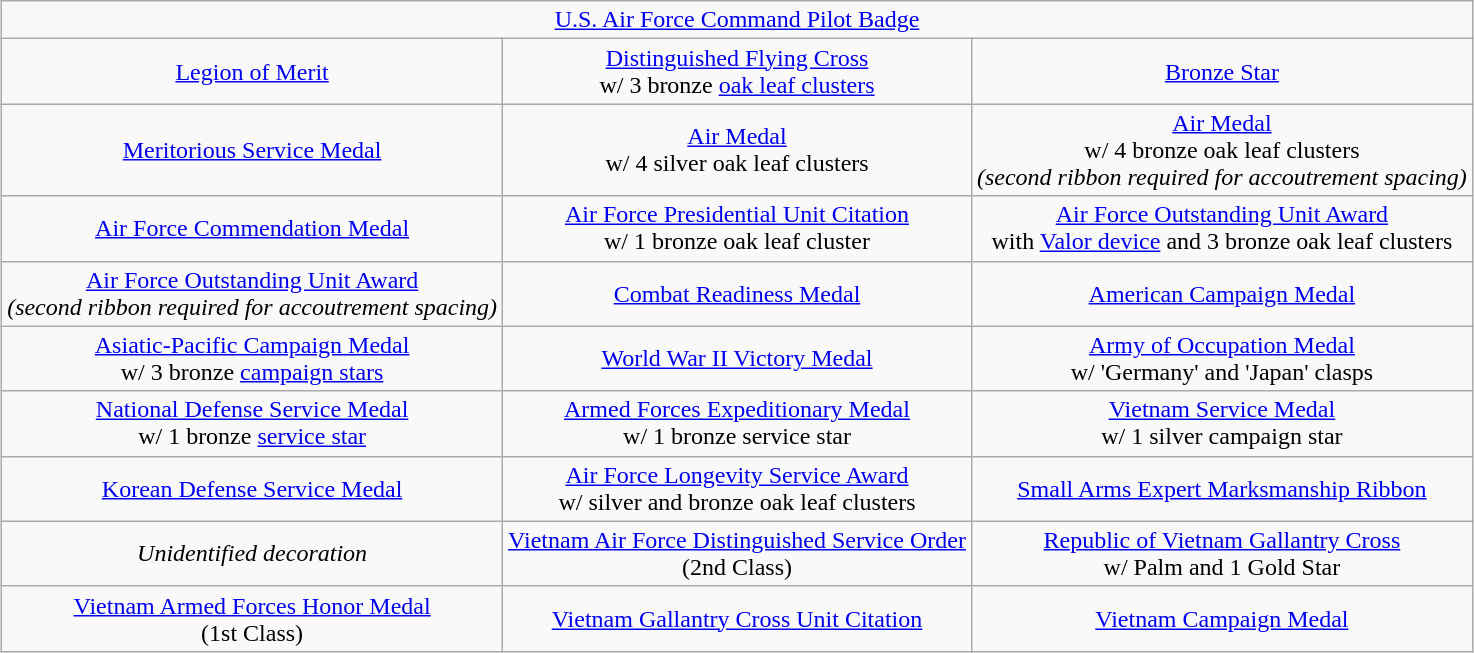<table class="wikitable" style="margin:1em auto; text-align:center;">
<tr>
<td colspan="3"><a href='#'>U.S. Air Force Command Pilot Badge</a></td>
</tr>
<tr>
<td><a href='#'>Legion of Merit</a></td>
<td><a href='#'>Distinguished Flying Cross</a><br>w/ 3 bronze <a href='#'>oak leaf clusters</a></td>
<td><a href='#'>Bronze Star</a></td>
</tr>
<tr>
<td><a href='#'>Meritorious Service Medal</a></td>
<td><a href='#'>Air Medal</a><br>w/ 4 silver oak leaf clusters</td>
<td><a href='#'>Air Medal</a><br>w/ 4 bronze oak leaf clusters<br><em>(second ribbon required for accoutrement spacing)</em></td>
</tr>
<tr>
<td><a href='#'>Air Force Commendation Medal</a></td>
<td><a href='#'>Air Force Presidential Unit Citation</a><br>w/ 1 bronze oak leaf cluster</td>
<td><a href='#'>Air Force Outstanding Unit Award</a><br>with <a href='#'>Valor device</a> and 3 bronze oak leaf clusters</td>
</tr>
<tr>
<td><a href='#'>Air Force Outstanding Unit Award</a><br><em>(second ribbon required for accoutrement spacing)</em></td>
<td><a href='#'>Combat Readiness Medal</a></td>
<td><a href='#'>American Campaign Medal</a></td>
</tr>
<tr>
<td><a href='#'>Asiatic-Pacific Campaign Medal</a><br>w/ 3 bronze <a href='#'>campaign stars</a></td>
<td><a href='#'>World War II Victory Medal</a></td>
<td><a href='#'>Army of Occupation Medal</a><br>w/ 'Germany' and 'Japan' clasps</td>
</tr>
<tr>
<td><a href='#'>National Defense Service Medal</a><br>w/ 1 bronze <a href='#'>service star</a></td>
<td><a href='#'>Armed Forces Expeditionary Medal</a><br>w/ 1 bronze service star</td>
<td><a href='#'>Vietnam Service Medal</a><br>w/ 1 silver campaign star</td>
</tr>
<tr>
<td><a href='#'>Korean Defense Service Medal</a></td>
<td><a href='#'>Air Force Longevity Service Award</a><br>w/ silver and bronze oak leaf clusters</td>
<td><a href='#'>Small Arms Expert Marksmanship Ribbon</a></td>
</tr>
<tr>
<td><em>Unidentified decoration</em></td>
<td><a href='#'>Vietnam Air Force Distinguished Service Order</a><br>(2nd Class)</td>
<td><a href='#'>Republic of Vietnam Gallantry Cross</a><br>w/ Palm and 1 Gold Star</td>
</tr>
<tr>
<td><a href='#'>Vietnam Armed Forces Honor Medal</a><br>(1st Class)</td>
<td><a href='#'>Vietnam Gallantry Cross Unit Citation</a></td>
<td><a href='#'>Vietnam Campaign Medal</a></td>
</tr>
</table>
